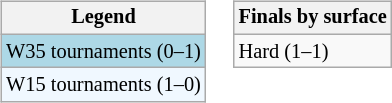<table>
<tr valign=top>
<td><br><table class="wikitable" style=font-size:85%>
<tr>
<th>Legend</th>
</tr>
<tr style="background:lightblue;">
<td>W35 tournaments (0–1)</td>
</tr>
<tr style="background:#f0f8ff;">
<td>W15 tournaments (1–0)</td>
</tr>
</table>
</td>
<td><br><table class="wikitable" style=font-size:85%>
<tr>
<th>Finals by surface</th>
</tr>
<tr>
<td>Hard (1–1)</td>
</tr>
</table>
</td>
</tr>
</table>
